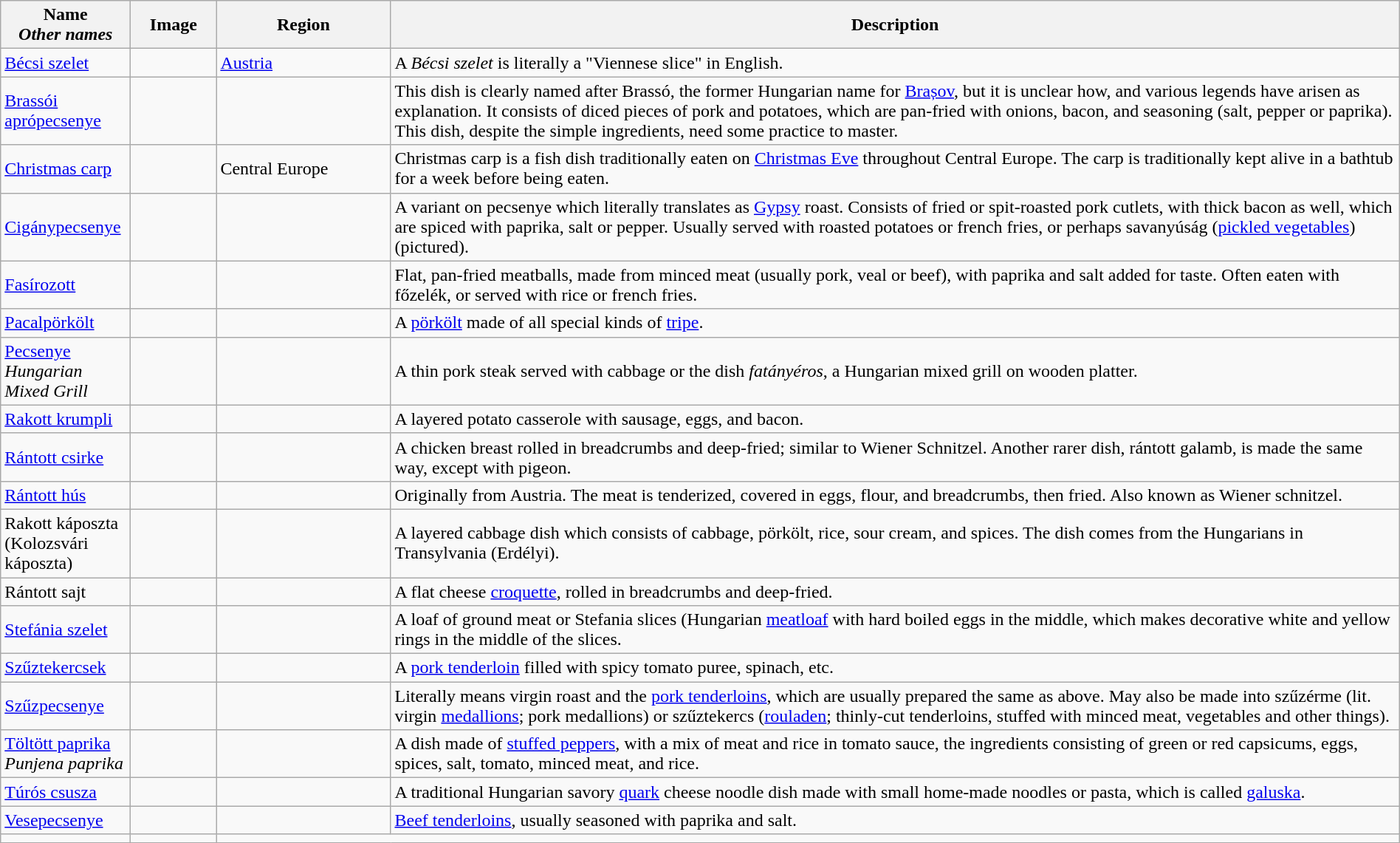<table class="wikitable sortable" width="100%">
<tr>
<th width="110px">Name<br><em>Other names</em></th>
<th width="70px">Image</th>
<th width="150px">Region</th>
<th>Description</th>
</tr>
<tr>
<td><a href='#'>Bécsi szelet</a></td>
<td></td>
<td><a href='#'>Austria</a></td>
<td>A <em>Bécsi szelet</em> is literally a "Viennese slice" in English.</td>
</tr>
<tr>
<td><a href='#'>Brassói aprópecsenye</a></td>
<td></td>
<td></td>
<td>This dish is clearly named after Brassó, the former Hungarian name for <a href='#'>Brașov</a>, but it is unclear how, and various legends have arisen as explanation. It consists of diced pieces of pork and potatoes, which are pan-fried with onions, bacon, and seasoning (salt, pepper or paprika). This dish, despite the simple ingredients, need some practice to master.</td>
</tr>
<tr>
<td><a href='#'>Christmas carp</a></td>
<td></td>
<td>Central Europe</td>
<td>Christmas carp is a fish dish traditionally eaten on <a href='#'>Christmas Eve</a> throughout Central Europe. The carp is traditionally kept alive in a bathtub for a week before being eaten.</td>
</tr>
<tr>
<td><a href='#'>Cigánypecsenye</a></td>
<td></td>
<td></td>
<td>A variant on pecsenye which literally translates as <a href='#'>Gypsy</a> roast. Consists of fried or spit-roasted pork cutlets, with thick bacon as well, which are spiced with paprika, salt or pepper. Usually served with roasted potatoes or french fries, or perhaps savanyúság (<a href='#'>pickled vegetables</a>) (pictured).</td>
</tr>
<tr>
<td><a href='#'>Fasírozott</a></td>
<td></td>
<td></td>
<td>Flat, pan-fried meatballs, made from minced meat (usually pork, veal or beef), with paprika and salt added for taste. Often eaten with főzelék, or served with rice or french fries.</td>
</tr>
<tr>
<td><a href='#'>Pacalpörkölt</a></td>
<td></td>
<td></td>
<td>A <a href='#'>pörkölt</a> made of all special kinds of <a href='#'>tripe</a>.</td>
</tr>
<tr>
<td><a href='#'>Pecsenye</a><br><em>Hungarian Mixed Grill</em></td>
<td></td>
<td></td>
<td>A thin pork steak served with cabbage or the dish <em>fatányéros</em>, a Hungarian mixed grill on wooden platter.</td>
</tr>
<tr>
<td><a href='#'>Rakott krumpli</a></td>
<td></td>
<td></td>
<td>A layered potato casserole with sausage, eggs, and bacon.</td>
</tr>
<tr>
<td><a href='#'>Rántott csirke</a></td>
<td></td>
<td></td>
<td>A chicken breast rolled in breadcrumbs and deep-fried; similar to Wiener Schnitzel. Another rarer dish, rántott galamb, is made the same way, except with pigeon.</td>
</tr>
<tr>
<td><a href='#'>Rántott hús</a></td>
<td></td>
<td></td>
<td>Originally from Austria. The meat is tenderized, covered in eggs, flour, and breadcrumbs, then fried. Also known as Wiener schnitzel.</td>
</tr>
<tr>
<td>Rakott káposzta (Kolozsvári káposzta)</td>
<td></td>
<td></td>
<td>A layered cabbage dish which consists of cabbage, pörkölt, rice, sour cream, and spices. The dish comes from the Hungarians in Transylvania (Erdélyi).</td>
</tr>
<tr>
<td>Rántott sajt</td>
<td></td>
<td></td>
<td>A flat cheese <a href='#'>croquette</a>, rolled in breadcrumbs and deep-fried.</td>
</tr>
<tr>
<td><a href='#'>Stefánia szelet</a></td>
<td></td>
<td></td>
<td>A loaf of ground meat or Stefania slices (Hungarian <a href='#'>meatloaf</a> with hard boiled eggs in the middle, which makes decorative white and yellow rings in the middle of the slices.</td>
</tr>
<tr>
<td><a href='#'>Szűztekercsek</a></td>
<td></td>
<td></td>
<td>A <a href='#'>pork tenderloin</a> filled with spicy tomato puree, spinach, etc.</td>
</tr>
<tr>
<td><a href='#'>Szűzpecsenye</a></td>
<td></td>
<td></td>
<td>Literally means virgin roast and the <a href='#'>pork tenderloins</a>, which are usually prepared the same as above. May also be made into szűzérme (lit. virgin <a href='#'>medallions</a>; pork medallions) or szűztekercs (<a href='#'>rouladen</a>; thinly-cut tenderloins, stuffed with minced meat, vegetables and other things).</td>
</tr>
<tr>
<td><a href='#'>Töltött paprika</a><br><em>Punjena paprika</em></td>
<td></td>
<td></td>
<td>A dish made of <a href='#'>stuffed peppers</a>, with a mix of meat and rice in tomato sauce, the ingredients consisting of green or red capsicums, eggs, spices, salt, tomato, minced meat, and rice.</td>
</tr>
<tr>
<td><a href='#'>Túrós csusza</a></td>
<td></td>
<td></td>
<td>A traditional Hungarian savory <a href='#'>quark</a> cheese noodle dish made with small home-made noodles or pasta, which is called <a href='#'>galuska</a>.</td>
</tr>
<tr>
<td><a href='#'>Vesepecsenye</a></td>
<td></td>
<td></td>
<td><a href='#'>Beef tenderloins</a>, usually seasoned with paprika and salt.</td>
</tr>
<tr>
<td></td>
<td></td>
</tr>
</table>
